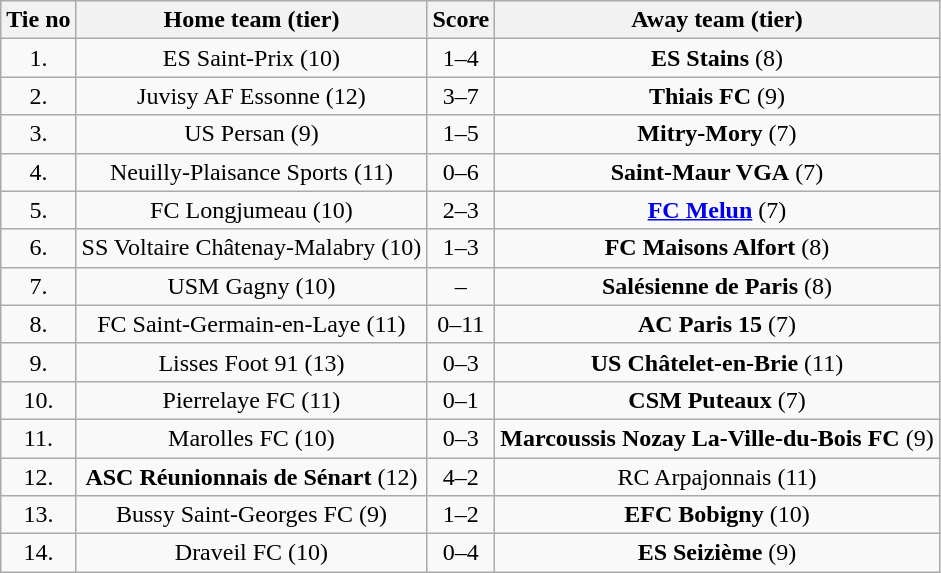<table class="wikitable" style="text-align: center">
<tr>
<th>Tie no</th>
<th>Home team (tier)</th>
<th>Score</th>
<th>Away team (tier)</th>
</tr>
<tr>
<td>1.</td>
<td>ES Saint-Prix (10)</td>
<td>1–4</td>
<td><strong>ES Stains</strong> (8)</td>
</tr>
<tr>
<td>2.</td>
<td>Juvisy AF Essonne (12)</td>
<td>3–7</td>
<td><strong>Thiais FC</strong> (9)</td>
</tr>
<tr>
<td>3.</td>
<td>US Persan (9)</td>
<td>1–5</td>
<td><strong>Mitry-Mory</strong> (7)</td>
</tr>
<tr>
<td>4.</td>
<td>Neuilly-Plaisance Sports (11)</td>
<td>0–6</td>
<td><strong>Saint-Maur VGA</strong> (7)</td>
</tr>
<tr>
<td>5.</td>
<td>FC Longjumeau (10)</td>
<td>2–3</td>
<td><strong><a href='#'>FC Melun</a></strong> (7)</td>
</tr>
<tr>
<td>6.</td>
<td>SS Voltaire Châtenay-Malabry (10)</td>
<td>1–3</td>
<td><strong>FC Maisons Alfort</strong> (8)</td>
</tr>
<tr>
<td>7.</td>
<td>USM Gagny (10)</td>
<td>–</td>
<td><strong>Salésienne de Paris</strong> (8)</td>
</tr>
<tr>
<td>8.</td>
<td>FC Saint-Germain-en-Laye (11)</td>
<td>0–11</td>
<td><strong>AC Paris 15</strong> (7)</td>
</tr>
<tr>
<td>9.</td>
<td>Lisses Foot 91 (13)</td>
<td>0–3</td>
<td><strong>US Châtelet-en-Brie</strong> (11)</td>
</tr>
<tr>
<td>10.</td>
<td>Pierrelaye FC (11)</td>
<td>0–1</td>
<td><strong>CSM Puteaux</strong> (7)</td>
</tr>
<tr>
<td>11.</td>
<td>Marolles FC (10)</td>
<td>0–3</td>
<td><strong>Marcoussis Nozay La-Ville-du-Bois FC</strong> (9)</td>
</tr>
<tr>
<td>12.</td>
<td><strong>ASC Réunionnais de Sénart</strong> (12)</td>
<td>4–2</td>
<td>RC Arpajonnais (11)</td>
</tr>
<tr>
<td>13.</td>
<td>Bussy Saint-Georges FC (9)</td>
<td>1–2</td>
<td><strong>EFC Bobigny</strong> (10)</td>
</tr>
<tr>
<td>14.</td>
<td>Draveil FC (10)</td>
<td>0–4</td>
<td><strong>ES Seizième</strong> (9)</td>
</tr>
</table>
